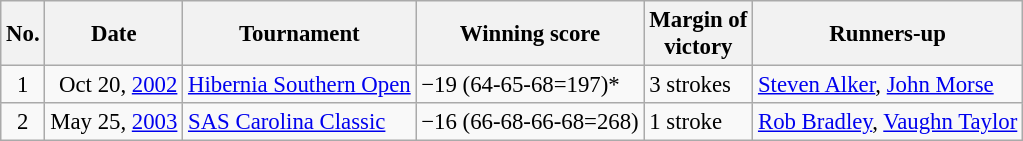<table class="wikitable" style="font-size:95%;">
<tr>
<th>No.</th>
<th>Date</th>
<th>Tournament</th>
<th>Winning score</th>
<th>Margin of<br>victory</th>
<th>Runners-up</th>
</tr>
<tr>
<td align=center>1</td>
<td align=right>Oct 20, <a href='#'>2002</a></td>
<td><a href='#'>Hibernia Southern Open</a></td>
<td>−19 (64-65-68=197)*</td>
<td>3 strokes</td>
<td> <a href='#'>Steven Alker</a>,  <a href='#'>John Morse</a></td>
</tr>
<tr>
<td align=center>2</td>
<td align=right>May 25, <a href='#'>2003</a></td>
<td><a href='#'>SAS Carolina Classic</a></td>
<td>−16 (66-68-66-68=268)</td>
<td>1 stroke</td>
<td> <a href='#'>Rob Bradley</a>,  <a href='#'>Vaughn Taylor</a></td>
</tr>
</table>
